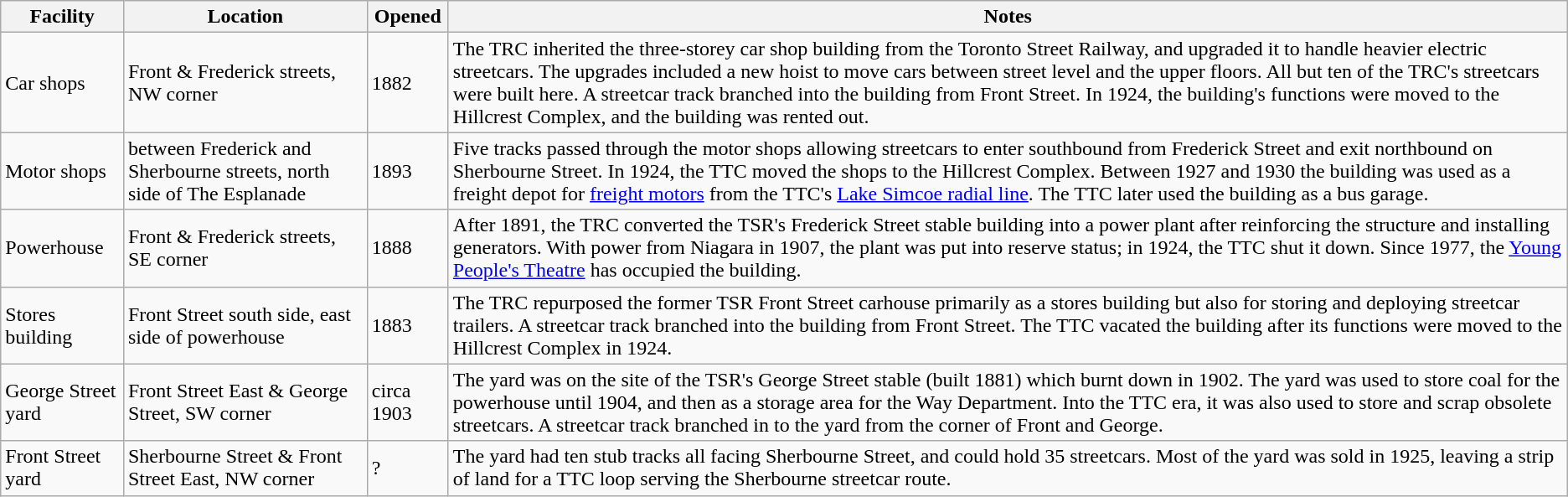<table class="wikitable">
<tr>
<th>Facility</th>
<th>Location</th>
<th>Opened</th>
<th>Notes</th>
</tr>
<tr>
<td>Car shops</td>
<td>Front & Frederick streets, NW corner</td>
<td>1882</td>
<td>The TRC inherited the three-storey car shop building from the Toronto Street Railway, and upgraded it to handle heavier electric streetcars. The upgrades included a new hoist to move cars between street level and the upper floors. All but ten of the TRC's streetcars were built here. A streetcar track branched into the building from Front Street. In 1924, the building's functions were moved to the Hillcrest Complex, and the building was rented out.</td>
</tr>
<tr>
<td>Motor shops</td>
<td>between Frederick and Sherbourne streets, north side of The Esplanade</td>
<td>1893</td>
<td>Five tracks passed through the motor shops allowing streetcars to enter southbound from Frederick Street and exit northbound on Sherbourne Street. In 1924, the TTC moved the shops to the Hillcrest Complex. Between 1927 and 1930 the building was used as a freight depot for <a href='#'>freight motors</a> from the TTC's <a href='#'>Lake Simcoe radial line</a>. The TTC later used the building as a bus garage.</td>
</tr>
<tr>
<td>Powerhouse</td>
<td>Front & Frederick streets, SE corner</td>
<td>1888</td>
<td>After 1891, the TRC converted the TSR's Frederick Street stable building into a power plant after reinforcing the structure and installing generators. With power from Niagara in 1907, the plant was put into reserve status; in 1924, the TTC shut it down. Since 1977, the <a href='#'>Young People's Theatre</a> has occupied the building.</td>
</tr>
<tr>
<td>Stores building</td>
<td>Front Street south side, east side of powerhouse</td>
<td>1883</td>
<td>The TRC repurposed the former TSR Front Street carhouse primarily as a stores building but also for storing and deploying streetcar trailers. A streetcar track branched into the building from Front Street. The TTC vacated the building after its functions were moved to the Hillcrest Complex in 1924.</td>
</tr>
<tr>
<td>George Street yard</td>
<td>Front Street East & George Street, SW corner</td>
<td>circa 1903</td>
<td>The yard was on the site of the TSR's George Street stable (built 1881) which burnt down in 1902. The yard was used to store coal for the powerhouse until 1904, and then as a storage area for the Way Department. Into the TTC era, it was also used to store and scrap obsolete streetcars. A streetcar track branched in to the yard from the corner of Front and George.</td>
</tr>
<tr>
<td>Front Street yard</td>
<td>Sherbourne Street & Front Street East, NW corner</td>
<td>?</td>
<td>The yard had ten stub tracks all facing Sherbourne Street, and could hold 35 streetcars. Most of the yard was sold in 1925, leaving a strip of land for a TTC loop serving the Sherbourne streetcar route.</td>
</tr>
</table>
